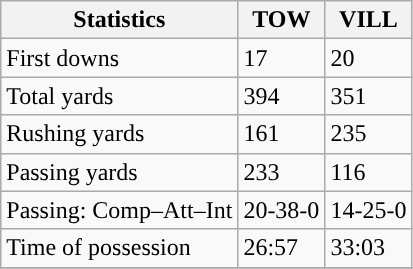<table class="wikitable" style="float: left;">
<tr>
<th>Statistics</th>
<th>TOW</th>
<th>VILL</th>
</tr>
<tr>
<td>First downs</td>
<td>17</td>
<td>20</td>
</tr>
<tr>
<td>Total yards</td>
<td>394</td>
<td>351</td>
</tr>
<tr>
<td>Rushing yards</td>
<td>161</td>
<td>235</td>
</tr>
<tr>
<td>Passing yards</td>
<td>233</td>
<td>116</td>
</tr>
<tr>
<td>Passing: Comp–Att–Int</td>
<td>20-38-0</td>
<td>14-25-0</td>
</tr>
<tr>
<td>Time of possession</td>
<td>26:57</td>
<td>33:03</td>
</tr>
<tr>
</tr>
</table>
